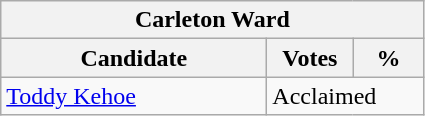<table class="wikitable">
<tr>
<th colspan="3">Carleton Ward</th>
</tr>
<tr>
<th style="width: 170px">Candidate</th>
<th style="width: 50px">Votes</th>
<th style="width: 40px">%</th>
</tr>
<tr>
<td><a href='#'>Toddy Kehoe</a></td>
<td colspan="2">Acclaimed</td>
</tr>
</table>
